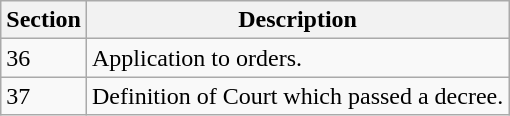<table class="wikitable">
<tr>
<th>Section</th>
<th>Description</th>
</tr>
<tr>
<td>36</td>
<td>Application to orders.</td>
</tr>
<tr>
<td>37</td>
<td>Definition of Court which passed a decree.</td>
</tr>
</table>
